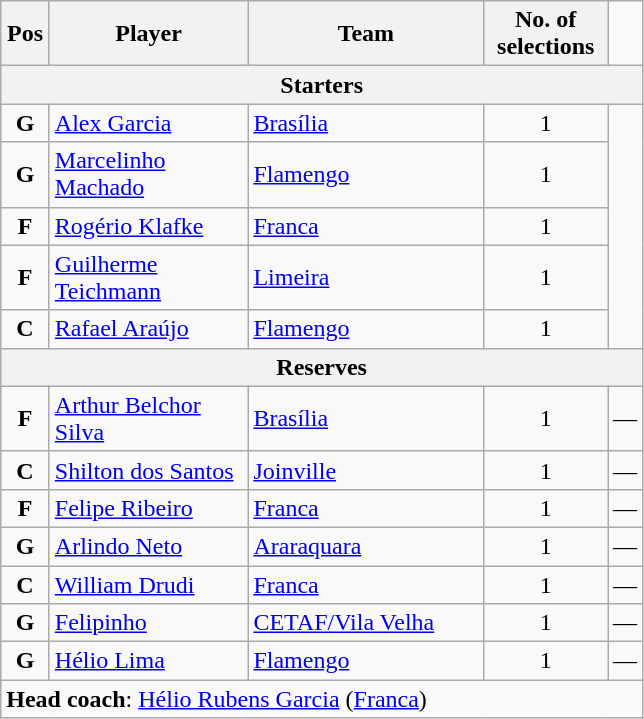<table class="wikitable" style="text-align:center">
<tr>
<th scope="col" width="25px">Pos</th>
<th scope="col" width="125px">Player</th>
<th scope="col" width="150px">Team</th>
<th scope="col" width="75px">No. of selections</th>
</tr>
<tr>
<th scope="col" colspan="5">Starters</th>
</tr>
<tr>
<td><strong>G</strong></td>
<td style="text-align:left"><a href='#'>Alex Garcia</a></td>
<td style="text-align:left"><a href='#'>Brasília</a></td>
<td>1</td>
</tr>
<tr>
<td><strong>G</strong></td>
<td style="text-align:left"><a href='#'>Marcelinho Machado</a></td>
<td style="text-align:left"><a href='#'>Flamengo</a></td>
<td>1</td>
</tr>
<tr>
<td><strong>F</strong></td>
<td style="text-align:left"><a href='#'>Rogério Klafke</a></td>
<td style="text-align:left"><a href='#'>Franca</a></td>
<td>1</td>
</tr>
<tr>
<td><strong>F</strong></td>
<td style="text-align:left"><a href='#'>Guilherme Teichmann</a></td>
<td style="text-align:left"><a href='#'>Limeira</a></td>
<td>1</td>
</tr>
<tr>
<td><strong>C</strong></td>
<td style="text-align:left"><a href='#'>Rafael Araújo</a></td>
<td style="text-align:left"><a href='#'>Flamengo</a></td>
<td>1</td>
</tr>
<tr>
<th scope="col" colspan="5">Reserves</th>
</tr>
<tr>
<td><strong>F</strong></td>
<td style="text-align:left"><a href='#'>Arthur Belchor Silva</a></td>
<td style="text-align:left"><a href='#'>Brasília</a></td>
<td>1</td>
<td>—</td>
</tr>
<tr>
<td><strong>C</strong></td>
<td style="text-align:left"><a href='#'>Shilton dos Santos</a></td>
<td style="text-align:left"><a href='#'>Joinville</a></td>
<td>1</td>
<td>—</td>
</tr>
<tr>
<td><strong>F</strong></td>
<td style="text-align:left"><a href='#'>Felipe Ribeiro</a></td>
<td style="text-align:left"><a href='#'>Franca</a></td>
<td>1</td>
<td>—</td>
</tr>
<tr>
<td><strong>G</strong></td>
<td style="text-align:left"><a href='#'>Arlindo Neto</a></td>
<td style="text-align:left"><a href='#'>Araraquara</a></td>
<td>1</td>
<td>—</td>
</tr>
<tr>
<td><strong>C</strong></td>
<td style="text-align:left"><a href='#'>William Drudi</a></td>
<td style="text-align:left"><a href='#'>Franca</a></td>
<td>1</td>
<td>—</td>
</tr>
<tr>
<td><strong>G</strong></td>
<td style="text-align:left"><a href='#'>Felipinho</a></td>
<td style="text-align:left"><a href='#'>CETAF/Vila Velha</a></td>
<td>1</td>
<td>—</td>
</tr>
<tr>
<td><strong>G</strong></td>
<td style="text-align:left"><a href='#'>Hélio Lima</a></td>
<td style="text-align:left"><a href='#'>Flamengo</a></td>
<td>1</td>
<td>—</td>
</tr>
<tr>
<td style="text-align:left" colspan="5"><strong>Head coach</strong>: <a href='#'>Hélio Rubens Garcia</a> (<a href='#'>Franca</a>)</td>
</tr>
</table>
